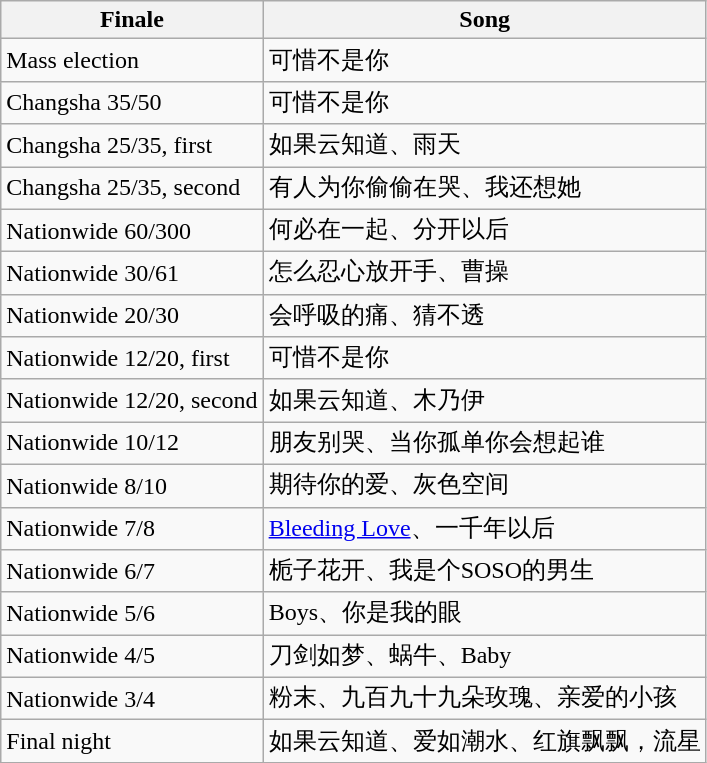<table class="wikitable">
<tr>
<th>Finale</th>
<th>Song</th>
</tr>
<tr>
<td>Mass election</td>
<td>可惜不是你</td>
</tr>
<tr>
<td>Changsha 35/50</td>
<td>可惜不是你</td>
</tr>
<tr>
<td>Changsha 25/35, first</td>
<td>如果云知道、雨天</td>
</tr>
<tr>
<td>Changsha 25/35, second</td>
<td>有人为你偷偷在哭、我还想她</td>
</tr>
<tr>
<td>Nationwide 60/300</td>
<td>何必在一起、分开以后</td>
</tr>
<tr>
<td>Nationwide 30/61</td>
<td>怎么忍心放开手、曹操</td>
</tr>
<tr>
<td>Nationwide 20/30</td>
<td>会呼吸的痛、猜不透</td>
</tr>
<tr>
<td>Nationwide 12/20, first</td>
<td>可惜不是你</td>
</tr>
<tr>
<td>Nationwide 12/20, second</td>
<td>如果云知道、木乃伊</td>
</tr>
<tr>
<td>Nationwide 10/12</td>
<td>朋友别哭、当你孤单你会想起谁</td>
</tr>
<tr>
<td>Nationwide 8/10</td>
<td>期待你的爱、灰色空间</td>
</tr>
<tr>
<td>Nationwide 7/8</td>
<td><a href='#'>Bleeding Love</a>、一千年以后</td>
</tr>
<tr>
<td>Nationwide 6/7</td>
<td>栀子花开、我是个SOSO的男生</td>
</tr>
<tr>
<td>Nationwide 5/6</td>
<td>Boys、你是我的眼</td>
</tr>
<tr>
<td>Nationwide 4/5</td>
<td>刀剑如梦、蜗牛、Baby</td>
</tr>
<tr>
<td>Nationwide 3/4</td>
<td>粉末、九百九十九朵玫瑰、亲爱的小孩</td>
</tr>
<tr>
<td>Final night</td>
<td>如果云知道、爱如潮水、红旗飘飘，流星</td>
</tr>
</table>
